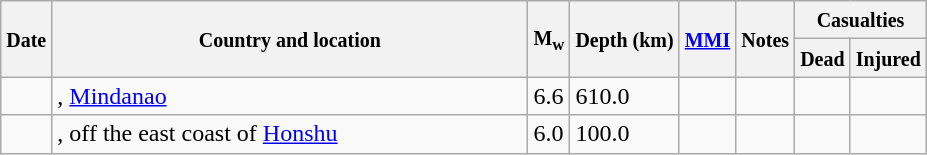<table class="wikitable sortable sort-under" style="border:1px black; margin-left:1em;">
<tr>
<th rowspan="2"><small>Date</small></th>
<th rowspan="2" style="width: 310px"><small>Country and location</small></th>
<th rowspan="2"><small>M<sub>w</sub></small></th>
<th rowspan="2"><small>Depth (km)</small></th>
<th rowspan="2"><small><a href='#'>MMI</a></small></th>
<th rowspan="2" class="unsortable"><small>Notes</small></th>
<th colspan="2"><small>Casualties</small></th>
</tr>
<tr>
<th><small>Dead</small></th>
<th><small>Injured</small></th>
</tr>
<tr>
<td></td>
<td>, <a href='#'>Mindanao</a></td>
<td>6.6</td>
<td>610.0</td>
<td></td>
<td></td>
<td></td>
<td></td>
</tr>
<tr>
<td></td>
<td>, off the east coast of <a href='#'>Honshu</a></td>
<td>6.0</td>
<td>100.0</td>
<td></td>
<td></td>
<td></td>
<td></td>
</tr>
</table>
